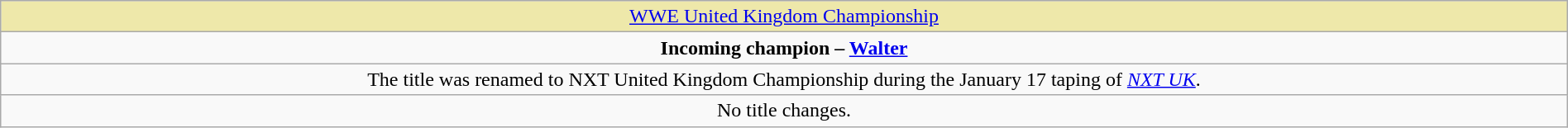<table class="wikitable" style="text-align:center; width:100%;">
<tr style="background:#EEE8AA;">
<td colspan="5" style="text-align: center;"><a href='#'>WWE United Kingdom Championship</a></td>
</tr>
<tr>
<td colspan="5" style="text-align: center;"><strong>Incoming champion – <a href='#'>Walter</a></strong></td>
</tr>
<tr>
<td colspan="5">The title was renamed to NXT United Kingdom Championship during the January 17 taping of <em><a href='#'>NXT UK</a></em>.</td>
</tr>
<tr>
<td colspan="5">No title changes.</td>
</tr>
</table>
